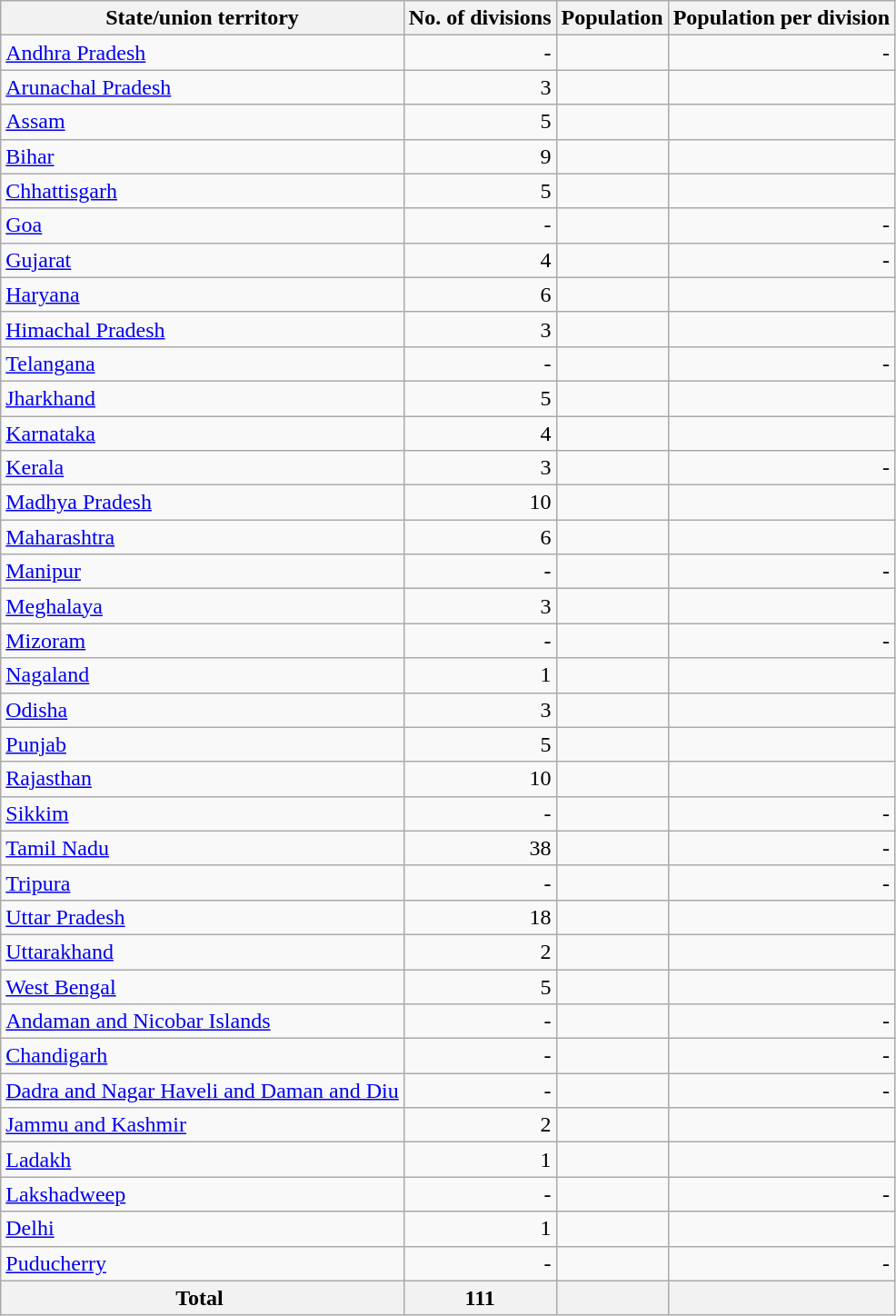<table class="wikitable sortable">
<tr>
<th>State/union territory</th>
<th>No. of divisions</th>
<th>Population</th>
<th>Population per division</th>
</tr>
<tr>
<td><a href='#'>Andhra Pradesh</a></td>
<td style="text-align: right;">-</td>
<td style="text-align: right;"></td>
<td style="text-align: right;">-</td>
</tr>
<tr>
<td><a href='#'>Arunachal Pradesh</a></td>
<td style="text-align: right;">3</td>
<td style="text-align: right;"></td>
<td style="text-align: right;"></td>
</tr>
<tr>
<td><a href='#'>Assam</a></td>
<td style="text-align: right;">5</td>
<td style="text-align: right;"></td>
<td style="text-align: right;"></td>
</tr>
<tr>
<td><a href='#'>Bihar</a></td>
<td style="text-align: right;">9</td>
<td style="text-align: right;"></td>
<td style="text-align: right;"></td>
</tr>
<tr>
<td><a href='#'>Chhattisgarh</a></td>
<td style="text-align: right;">5</td>
<td style="text-align: right;"></td>
<td style="text-align: right;"></td>
</tr>
<tr>
<td><a href='#'>Goa</a></td>
<td style="text-align: right;">-</td>
<td style="text-align: right;"></td>
<td style="text-align: right;">-</td>
</tr>
<tr>
<td><a href='#'>Gujarat</a></td>
<td style="text-align: right;">4</td>
<td style="text-align: right;"></td>
<td style="text-align: right;">-</td>
</tr>
<tr>
<td><a href='#'>Haryana</a></td>
<td style="text-align: right;">6</td>
<td style="text-align: right;"></td>
<td style="text-align: right;"></td>
</tr>
<tr>
<td><a href='#'>Himachal Pradesh</a></td>
<td style="text-align: right;">3</td>
<td style="text-align: right;"></td>
<td style="text-align: right;"></td>
</tr>
<tr>
<td><a href='#'>Telangana</a></td>
<td style="text-align: right;">-</td>
<td style="text-align: right;"></td>
<td style="text-align: right;">-</td>
</tr>
<tr>
<td><a href='#'>Jharkhand</a></td>
<td style="text-align: right;">5</td>
<td style="text-align: right;"></td>
<td style="text-align: right;"></td>
</tr>
<tr>
<td><a href='#'>Karnataka</a></td>
<td style="text-align: right;">4</td>
<td style="text-align: right;"></td>
<td style="text-align: right;"></td>
</tr>
<tr>
<td><a href='#'>Kerala</a></td>
<td style="text-align: right;">3</td>
<td style="text-align: right;"></td>
<td style="text-align: right;">-</td>
</tr>
<tr>
<td><a href='#'>Madhya Pradesh</a></td>
<td style="text-align: right;">10</td>
<td style="text-align: right;"></td>
<td style="text-align: right;"></td>
</tr>
<tr>
<td><a href='#'>Maharashtra</a></td>
<td style="text-align: right;">6</td>
<td style="text-align: right;"></td>
<td style="text-align: right;"></td>
</tr>
<tr>
<td><a href='#'>Manipur</a></td>
<td style="text-align: right;">-</td>
<td style="text-align: right;"></td>
<td style="text-align: right;">-</td>
</tr>
<tr>
<td><a href='#'>Meghalaya</a></td>
<td style="text-align: right;">3</td>
<td style="text-align: right;"></td>
<td style="text-align: right;"></td>
</tr>
<tr>
<td><a href='#'>Mizoram</a></td>
<td style="text-align: right;">-</td>
<td style="text-align: right;"></td>
<td style="text-align: right;">-</td>
</tr>
<tr>
<td><a href='#'>Nagaland</a></td>
<td style="text-align: right;">1</td>
<td style="text-align: right;"></td>
<td style="text-align: right;"></td>
</tr>
<tr>
<td><a href='#'>Odisha</a></td>
<td style="text-align: right;">3</td>
<td style="text-align: right;"></td>
<td style="text-align: right;"></td>
</tr>
<tr>
<td><a href='#'>Punjab</a></td>
<td style="text-align: right;">5</td>
<td style="text-align: right;"></td>
<td style="text-align: right;"></td>
</tr>
<tr>
<td><a href='#'>Rajasthan</a></td>
<td style="text-align: right;">10</td>
<td style="text-align: right;"></td>
<td style="text-align: right;"></td>
</tr>
<tr>
<td><a href='#'>Sikkim</a></td>
<td style="text-align: right;">-</td>
<td style="text-align: right;"></td>
<td style="text-align: right;">-</td>
</tr>
<tr>
<td><a href='#'>Tamil Nadu</a></td>
<td style="text-align: right;">38</td>
<td style="text-align: right;"></td>
<td style="text-align: right;">-</td>
</tr>
<tr>
<td><a href='#'>Tripura</a></td>
<td style="text-align: right;">-</td>
<td style="text-align: right;"></td>
<td style="text-align: right;">-</td>
</tr>
<tr>
<td><a href='#'>Uttar Pradesh</a></td>
<td style="text-align: right;">18</td>
<td style="text-align: right;"></td>
<td style="text-align: right;"></td>
</tr>
<tr>
<td><a href='#'>Uttarakhand</a></td>
<td style="text-align: right;">2</td>
<td style="text-align: right;"></td>
<td style="text-align: right;"></td>
</tr>
<tr>
<td><a href='#'>West Bengal</a></td>
<td style="text-align: right;">5</td>
<td style="text-align: right;"></td>
<td style="text-align: right;"></td>
</tr>
<tr>
<td><a href='#'>Andaman and Nicobar Islands</a></td>
<td style="text-align: right;">-</td>
<td style="text-align: right;"></td>
<td style="text-align: right;">-</td>
</tr>
<tr>
<td><a href='#'>Chandigarh</a></td>
<td style="text-align: right;">-</td>
<td style="text-align: right;"></td>
<td style="text-align: right;">-</td>
</tr>
<tr>
<td><a href='#'>Dadra and Nagar Haveli and Daman and Diu</a></td>
<td style="text-align: right;">-</td>
<td style="text-align: right;"></td>
<td style="text-align: right;">-</td>
</tr>
<tr>
<td><a href='#'>Jammu and Kashmir</a></td>
<td style="text-align: right;">2</td>
<td style="text-align: right;"></td>
<td style="text-align: right;"></td>
</tr>
<tr>
<td><a href='#'>Ladakh</a></td>
<td style="text-align: right;">1</td>
<td style="text-align: right;"></td>
<td style="text-align: right;"></td>
</tr>
<tr>
<td><a href='#'>Lakshadweep</a></td>
<td style="text-align: right;">-</td>
<td style="text-align: right;"></td>
<td style="text-align: right;">-</td>
</tr>
<tr>
<td><a href='#'>Delhi</a></td>
<td style="text-align: right;">1</td>
<td style="text-align: right;"></td>
<td style="text-align: right;"></td>
</tr>
<tr>
<td><a href='#'>Puducherry</a></td>
<td style="text-align: right;">-</td>
<td style="text-align: right;"></td>
<td style="text-align: right;">-</td>
</tr>
<tr>
<th>Total </th>
<th>111</th>
<th style="text-align: right;"></th>
<th style="text-align: right;"></th>
</tr>
</table>
